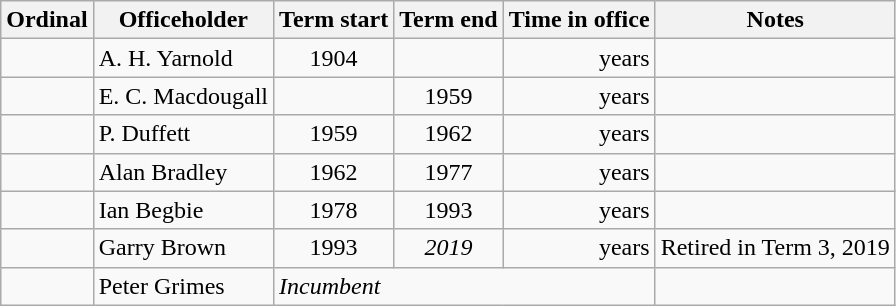<table class="wikitable sortable">
<tr>
<th>Ordinal</th>
<th>Officeholder</th>
<th>Term start</th>
<th>Term end</th>
<th>Time in office</th>
<th>Notes</th>
</tr>
<tr>
<td align=center></td>
<td>A. H. Yarnold</td>
<td align=center>1904</td>
<td align=center></td>
<td align=right> years</td>
<td></td>
</tr>
<tr>
<td align=center></td>
<td>E. C. Macdougall</td>
<td align=center></td>
<td align=center>1959</td>
<td align=right> years</td>
<td></td>
</tr>
<tr>
<td align=center></td>
<td>P. Duffett</td>
<td align=center>1959</td>
<td align=center>1962</td>
<td align=right> years</td>
<td></td>
</tr>
<tr>
<td align=center></td>
<td>Alan Bradley</td>
<td align=center>1962</td>
<td align=center>1977</td>
<td align=right> years</td>
<td></td>
</tr>
<tr>
<td align=center></td>
<td>Ian Begbie</td>
<td align=center>1978</td>
<td align=center>1993</td>
<td align=right> years</td>
<td></td>
</tr>
<tr>
<td align=center></td>
<td>Garry Brown </td>
<td align=center>1993</td>
<td align=center><em>2019</em></td>
<td align=right> years</td>
<td>Retired in Term 3, 2019</td>
</tr>
<tr>
<td align=center></td>
<td>Peter Grimes</td>
<td colspan=3><em>Incumbent</em></td>
<td></td>
</tr>
</table>
